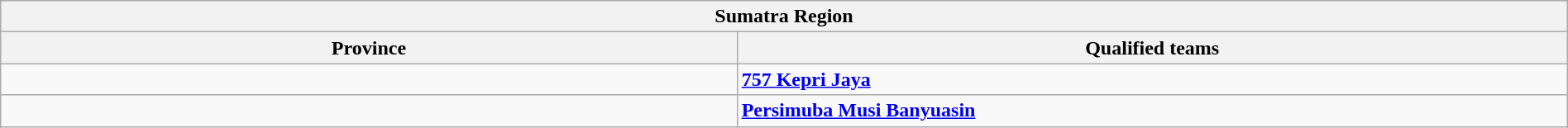<table class="wikitable sortable" style="width:100%;">
<tr>
<th colspan="2"><strong>Sumatra Region</strong></th>
</tr>
<tr>
<th style="width:47%;">Province</th>
<th style="width:53%;">Qualified teams</th>
</tr>
<tr>
<td> </td>
<td><strong><a href='#'>757 Kepri Jaya</a></strong></td>
</tr>
<tr>
<td> </td>
<td><strong><a href='#'>Persimuba Musi Banyuasin</a></strong></td>
</tr>
</table>
